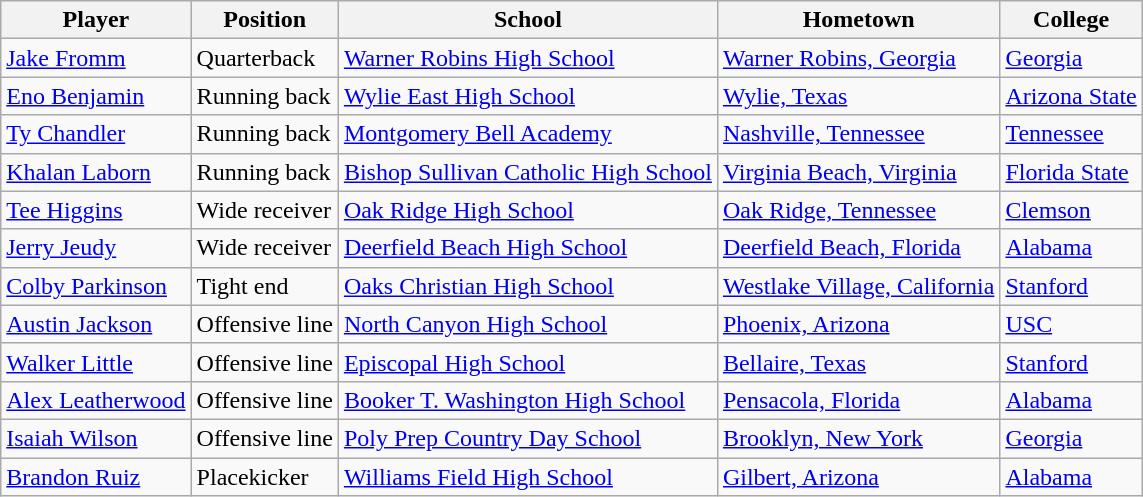<table class="wikitable">
<tr>
<th>Player</th>
<th>Position</th>
<th>School</th>
<th>Hometown</th>
<th>College</th>
</tr>
<tr>
<td><a href='#'>Jake Fromm</a></td>
<td>Quarterback</td>
<td><a href='#'>Warner Robins High School</a></td>
<td><a href='#'>Warner Robins, Georgia</a></td>
<td><a href='#'>Georgia</a></td>
</tr>
<tr>
<td><a href='#'>Eno Benjamin</a></td>
<td>Running back</td>
<td><a href='#'>Wylie East High School</a></td>
<td><a href='#'>Wylie, Texas</a></td>
<td><a href='#'>Arizona State</a></td>
</tr>
<tr>
<td><a href='#'>Ty Chandler</a></td>
<td>Running back</td>
<td><a href='#'>Montgomery Bell Academy</a></td>
<td><a href='#'>Nashville, Tennessee</a></td>
<td><a href='#'>Tennessee</a></td>
</tr>
<tr>
<td><a href='#'>Khalan Laborn</a></td>
<td>Running back</td>
<td><a href='#'>Bishop Sullivan Catholic High School</a></td>
<td><a href='#'>Virginia Beach, Virginia</a></td>
<td><a href='#'>Florida State</a></td>
</tr>
<tr>
<td><a href='#'>Tee Higgins</a></td>
<td>Wide receiver</td>
<td><a href='#'>Oak Ridge High School</a></td>
<td><a href='#'>Oak Ridge, Tennessee</a></td>
<td><a href='#'>Clemson</a></td>
</tr>
<tr>
<td><a href='#'>Jerry Jeudy</a></td>
<td>Wide receiver</td>
<td><a href='#'>Deerfield Beach High School</a></td>
<td><a href='#'>Deerfield Beach, Florida</a></td>
<td><a href='#'>Alabama</a></td>
</tr>
<tr>
<td><a href='#'>Colby Parkinson</a></td>
<td>Tight end</td>
<td><a href='#'>Oaks Christian High School</a></td>
<td><a href='#'>Westlake Village, California</a></td>
<td><a href='#'>Stanford</a></td>
</tr>
<tr>
<td><a href='#'>Austin Jackson</a></td>
<td>Offensive line</td>
<td><a href='#'>North Canyon High School</a></td>
<td><a href='#'>Phoenix, Arizona</a></td>
<td><a href='#'>USC</a></td>
</tr>
<tr>
<td><a href='#'>Walker Little</a></td>
<td>Offensive line</td>
<td><a href='#'>Episcopal High School</a></td>
<td><a href='#'>Bellaire, Texas</a></td>
<td><a href='#'>Stanford</a></td>
</tr>
<tr>
<td><a href='#'>Alex Leatherwood</a></td>
<td>Offensive line</td>
<td><a href='#'>Booker T. Washington High School</a></td>
<td><a href='#'>Pensacola, Florida</a></td>
<td><a href='#'>Alabama</a></td>
</tr>
<tr>
<td><a href='#'>Isaiah Wilson</a></td>
<td>Offensive line</td>
<td><a href='#'>Poly Prep Country Day School</a></td>
<td><a href='#'>Brooklyn, New York</a></td>
<td><a href='#'>Georgia</a></td>
</tr>
<tr>
<td><a href='#'>Brandon Ruiz</a></td>
<td>Placekicker</td>
<td><a href='#'>Williams Field High School</a></td>
<td><a href='#'>Gilbert, Arizona</a></td>
<td><a href='#'>Alabama</a></td>
</tr>
</table>
